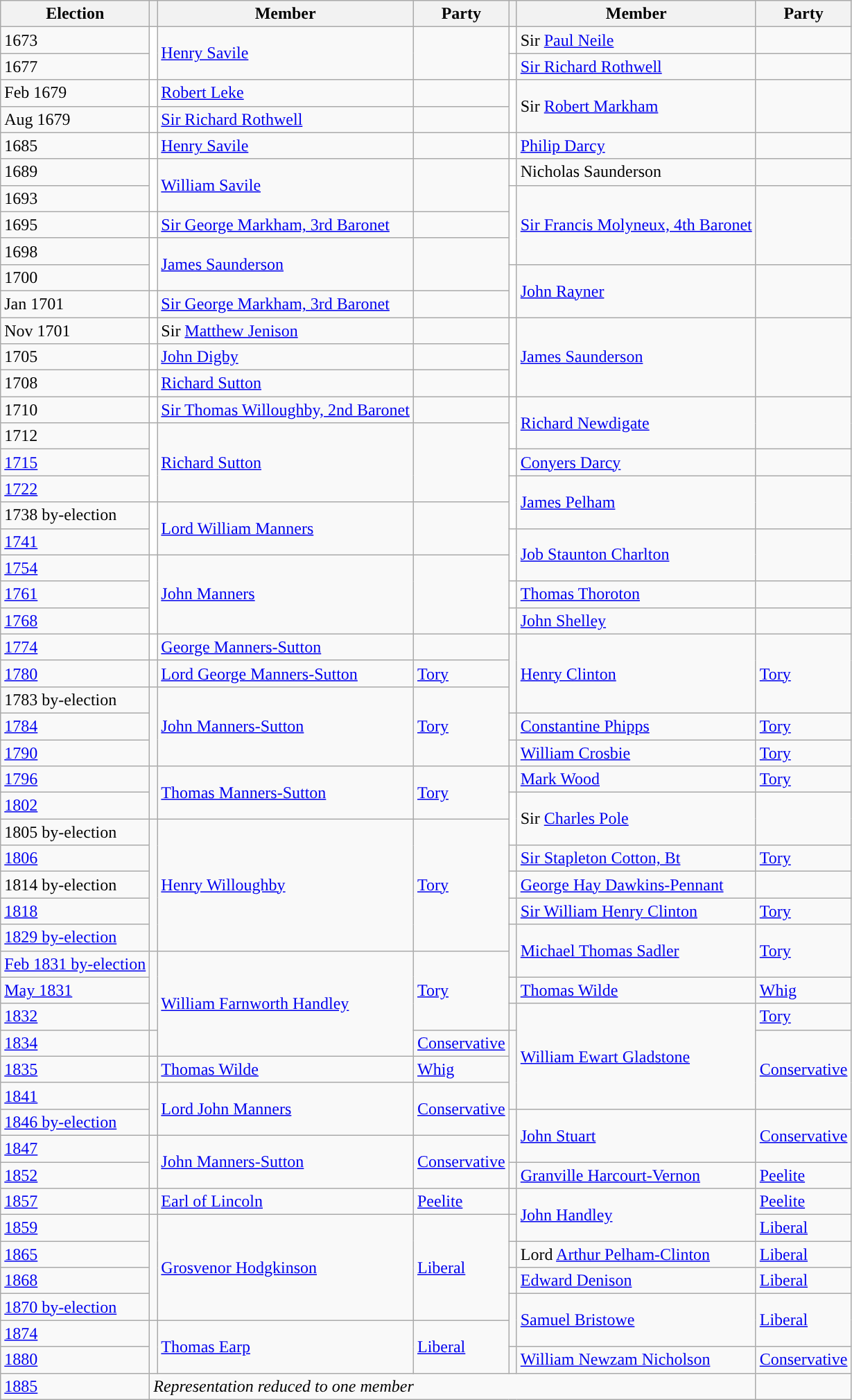<table class="wikitable">
<tr>
<th>Election</th>
<th></th>
<th>Member</th>
<th>Party</th>
<th></th>
<th>Member</th>
<th>Party</th>
</tr>
<tr>
<td>1673</td>
<td rowspan="2" style="color:inherit;background-color: white"></td>
<td rowspan="2"><a href='#'>Henry Savile</a></td>
<td rowspan="2"></td>
<td style="color:inherit;background-color: white"></td>
<td>Sir <a href='#'>Paul Neile</a></td>
<td></td>
</tr>
<tr>
<td>1677</td>
<td style="color:inherit;background-color: white"></td>
<td><a href='#'>Sir Richard Rothwell</a></td>
<td></td>
</tr>
<tr>
<td>Feb 1679</td>
<td style="color:inherit;background-color: white"></td>
<td><a href='#'>Robert Leke</a></td>
<td></td>
<td rowspan="2" style="color:inherit;background-color: white"></td>
<td rowspan="2">Sir <a href='#'>Robert Markham</a></td>
<td rowspan="2"></td>
</tr>
<tr>
<td>Aug 1679</td>
<td style="color:inherit;background-color: white"></td>
<td><a href='#'>Sir Richard Rothwell</a></td>
<td></td>
</tr>
<tr>
<td>1685</td>
<td style="color:inherit;background-color: white"></td>
<td><a href='#'>Henry Savile</a></td>
<td></td>
<td style="color:inherit;background-color: white"></td>
<td><a href='#'>Philip Darcy</a></td>
<td></td>
</tr>
<tr>
<td>1689</td>
<td rowspan="2" style="color:inherit;background-color: white"></td>
<td rowspan="2"><a href='#'>William Savile</a></td>
<td rowspan="2"></td>
<td style="color:inherit;background-color: white"></td>
<td>Nicholas Saunderson</td>
<td></td>
</tr>
<tr>
<td>1693</td>
<td rowspan="3" style="color:inherit;background-color: white"></td>
<td rowspan="3"><a href='#'>Sir Francis Molyneux, 4th Baronet</a></td>
<td rowspan="3"></td>
</tr>
<tr>
<td>1695</td>
<td style="color:inherit;background-color: white"></td>
<td><a href='#'>Sir George Markham, 3rd Baronet</a></td>
<td></td>
</tr>
<tr>
<td>1698</td>
<td rowspan="2" style="color:inherit;background-color: white"></td>
<td rowspan="2"><a href='#'>James Saunderson</a></td>
<td rowspan="2"></td>
</tr>
<tr>
<td>1700</td>
<td rowspan="2" style="color:inherit;background-color: white"></td>
<td rowspan="2"><a href='#'>John Rayner</a></td>
<td rowspan="2"></td>
</tr>
<tr>
<td>Jan 1701</td>
<td style="color:inherit;background-color: white"></td>
<td><a href='#'>Sir George Markham, 3rd Baronet</a></td>
<td></td>
</tr>
<tr>
<td>Nov 1701</td>
<td style="color:inherit;background-color: white"></td>
<td>Sir <a href='#'>Matthew Jenison</a></td>
<td></td>
<td rowspan="3" style="color:inherit;background-color: white"></td>
<td rowspan="3"><a href='#'>James Saunderson</a></td>
<td rowspan="3"></td>
</tr>
<tr>
<td>1705</td>
<td style="color:inherit;background-color: white"></td>
<td><a href='#'>John Digby</a></td>
<td></td>
</tr>
<tr>
<td>1708</td>
<td style="color:inherit;background-color: white"></td>
<td><a href='#'>Richard Sutton</a></td>
<td></td>
</tr>
<tr>
<td>1710</td>
<td style="color:inherit;background-color: white"></td>
<td><a href='#'>Sir Thomas Willoughby, 2nd Baronet</a></td>
<td></td>
<td rowspan="2" style="color:inherit;background-color: white"></td>
<td rowspan="2"><a href='#'>Richard Newdigate</a></td>
<td rowspan="2"></td>
</tr>
<tr>
<td>1712</td>
<td rowspan="3" style="color:inherit;background-color: white"></td>
<td rowspan="3"><a href='#'>Richard Sutton</a></td>
<td rowspan="3"></td>
</tr>
<tr>
<td><a href='#'>1715</a></td>
<td style="color:inherit;background-color: white"></td>
<td><a href='#'>Conyers Darcy</a></td>
<td></td>
</tr>
<tr>
<td><a href='#'>1722</a></td>
<td rowspan="2" style="color:inherit;background-color: white"></td>
<td rowspan="2"><a href='#'>James Pelham</a></td>
<td rowspan="2"></td>
</tr>
<tr>
<td>1738 by-election</td>
<td rowspan="2" style="color:inherit;background-color: white"></td>
<td rowspan="2"><a href='#'>Lord William Manners</a></td>
<td rowspan="2"></td>
</tr>
<tr>
<td><a href='#'>1741</a></td>
<td rowspan="2" style="color:inherit;background-color: white"></td>
<td rowspan="2"><a href='#'>Job Staunton Charlton</a></td>
<td rowspan="2"></td>
</tr>
<tr>
<td><a href='#'>1754</a></td>
<td rowspan="3" style="color:inherit;background-color: white"></td>
<td rowspan="3"><a href='#'>John Manners</a></td>
<td rowspan="3"></td>
</tr>
<tr>
<td><a href='#'>1761</a></td>
<td style="color:inherit;background-color: white"></td>
<td><a href='#'>Thomas Thoroton</a></td>
<td></td>
</tr>
<tr>
<td><a href='#'>1768</a></td>
<td style="color:inherit;background-color: white"></td>
<td><a href='#'>John Shelley</a></td>
<td></td>
</tr>
<tr>
<td><a href='#'>1774</a></td>
<td style="color:inherit;background-color: white"></td>
<td><a href='#'>George Manners-Sutton</a></td>
<td></td>
<td rowspan="3" style="color:inherit;background-color: "></td>
<td rowspan="3"><a href='#'>Henry Clinton</a></td>
<td rowspan="3"><a href='#'>Tory</a></td>
</tr>
<tr>
<td><a href='#'>1780</a></td>
<td style="color:inherit;background-color: "></td>
<td><a href='#'>Lord George Manners-Sutton</a></td>
<td><a href='#'>Tory</a></td>
</tr>
<tr>
<td>1783 by-election</td>
<td rowspan="3" style="color:inherit;background-color: "></td>
<td rowspan="3"><a href='#'>John Manners-Sutton</a></td>
<td rowspan="3"><a href='#'>Tory</a></td>
</tr>
<tr>
<td><a href='#'>1784</a></td>
<td style="color:inherit;background-color: "></td>
<td><a href='#'>Constantine Phipps</a></td>
<td><a href='#'>Tory</a></td>
</tr>
<tr>
<td><a href='#'>1790</a></td>
<td style="color:inherit;background-color: "></td>
<td><a href='#'>William Crosbie</a></td>
<td><a href='#'>Tory</a></td>
</tr>
<tr>
<td><a href='#'>1796</a></td>
<td rowspan="2" style="color:inherit;background-color: "></td>
<td rowspan="2"><a href='#'>Thomas Manners-Sutton</a></td>
<td rowspan="2"><a href='#'>Tory</a></td>
<td style="color:inherit;background-color: "></td>
<td><a href='#'>Mark Wood</a></td>
<td><a href='#'>Tory</a></td>
</tr>
<tr>
<td><a href='#'>1802</a></td>
<td rowspan="2" style="color:inherit;background-color: white"></td>
<td rowspan="2">Sir <a href='#'>Charles Pole</a></td>
<td rowspan="2"></td>
</tr>
<tr>
<td>1805 by-election</td>
<td rowspan="5" style="color:inherit;background-color: "></td>
<td rowspan="5"><a href='#'>Henry Willoughby</a></td>
<td rowspan="5"><a href='#'>Tory</a></td>
</tr>
<tr>
<td><a href='#'>1806</a></td>
<td style="color:inherit;background-color: "></td>
<td><a href='#'>Sir Stapleton Cotton, Bt</a></td>
<td><a href='#'>Tory</a></td>
</tr>
<tr>
<td>1814 by-election</td>
<td style="color:inherit;background-color: white"></td>
<td><a href='#'>George Hay Dawkins-Pennant</a></td>
<td></td>
</tr>
<tr>
<td><a href='#'>1818</a></td>
<td style="color:inherit;background-color: "></td>
<td><a href='#'>Sir William Henry Clinton</a></td>
<td><a href='#'>Tory</a></td>
</tr>
<tr>
<td><a href='#'>1829 by-election</a></td>
<td rowspan="2" style="color:inherit;background-color: "></td>
<td rowspan="2"><a href='#'>Michael Thomas Sadler</a></td>
<td rowspan="2"><a href='#'>Tory</a></td>
</tr>
<tr>
<td><a href='#'>Feb 1831 by-election</a></td>
<td rowspan="3" style="color:inherit;background-color: "></td>
<td rowspan="4"><a href='#'>William Farnworth Handley</a></td>
<td rowspan="3"><a href='#'>Tory</a></td>
</tr>
<tr>
<td><a href='#'>May 1831</a></td>
<td style="color:inherit;background-color: "></td>
<td><a href='#'>Thomas Wilde</a></td>
<td><a href='#'>Whig</a></td>
</tr>
<tr>
<td><a href='#'>1832</a></td>
<td style="color:inherit;background-color: "></td>
<td rowspan="4"><a href='#'>William Ewart Gladstone</a></td>
<td><a href='#'>Tory</a></td>
</tr>
<tr>
<td><a href='#'>1834</a></td>
<td style="color:inherit;background-color: "></td>
<td><a href='#'>Conservative</a></td>
<td rowspan="3" style="color:inherit;background-color: "></td>
<td rowspan="3"><a href='#'>Conservative</a></td>
</tr>
<tr>
<td><a href='#'>1835</a></td>
<td style="color:inherit;background-color: "></td>
<td><a href='#'>Thomas Wilde</a></td>
<td><a href='#'>Whig</a></td>
</tr>
<tr>
<td><a href='#'>1841</a></td>
<td rowspan="2" style="color:inherit;background-color: "></td>
<td rowspan="2"><a href='#'>Lord John Manners</a></td>
<td rowspan="2"><a href='#'>Conservative</a></td>
</tr>
<tr>
<td><a href='#'>1846 by-election</a></td>
<td rowspan="2" style="color:inherit;background-color: "></td>
<td rowspan="2"><a href='#'>John Stuart</a></td>
<td rowspan="2"><a href='#'>Conservative</a></td>
</tr>
<tr>
<td><a href='#'>1847</a></td>
<td rowspan="2" style="color:inherit;background-color: "></td>
<td rowspan="2"><a href='#'>John Manners-Sutton</a></td>
<td rowspan="2"><a href='#'>Conservative</a></td>
</tr>
<tr>
<td><a href='#'>1852</a></td>
<td style="color:inherit;background-color: "></td>
<td><a href='#'>Granville Harcourt-Vernon</a></td>
<td><a href='#'>Peelite</a></td>
</tr>
<tr>
<td><a href='#'>1857</a></td>
<td style="color:inherit;background-color: "></td>
<td><a href='#'>Earl of Lincoln</a></td>
<td><a href='#'>Peelite</a></td>
<td rowspan="1" style="color:inherit;background-color: "></td>
<td rowspan="2"><a href='#'>John Handley</a></td>
<td rowspan="1"><a href='#'>Peelite</a></td>
</tr>
<tr>
<td><a href='#'>1859</a></td>
<td rowspan="4" style="color:inherit;background-color: "></td>
<td rowspan="4"><a href='#'>Grosvenor Hodgkinson</a></td>
<td rowspan="4"><a href='#'>Liberal</a></td>
<td style="color:inherit;background-color: "></td>
<td><a href='#'>Liberal</a></td>
</tr>
<tr>
<td><a href='#'>1865</a></td>
<td style="color:inherit;background-color: "></td>
<td>Lord <a href='#'>Arthur Pelham-Clinton</a></td>
<td><a href='#'>Liberal</a></td>
</tr>
<tr>
<td><a href='#'>1868</a></td>
<td style="color:inherit;background-color: "></td>
<td><a href='#'>Edward Denison</a></td>
<td><a href='#'>Liberal</a></td>
</tr>
<tr>
<td><a href='#'>1870 by-election</a></td>
<td rowspan="2" style="color:inherit;background-color: "></td>
<td rowspan="2"><a href='#'>Samuel Bristowe</a></td>
<td rowspan="2"><a href='#'>Liberal</a></td>
</tr>
<tr>
<td><a href='#'>1874</a></td>
<td rowspan="2" style="color:inherit;background-color: "></td>
<td rowspan="2"><a href='#'>Thomas Earp</a></td>
<td rowspan="2"><a href='#'>Liberal</a></td>
</tr>
<tr>
<td><a href='#'>1880</a></td>
<td style="color:inherit;background-color: "></td>
<td><a href='#'>William Newzam Nicholson</a></td>
<td><a href='#'>Conservative</a></td>
</tr>
<tr>
<td rowspan="2"><a href='#'>1885</a></td>
<td colspan="5"><em>Representation reduced to one member</em></td>
</tr>
</table>
